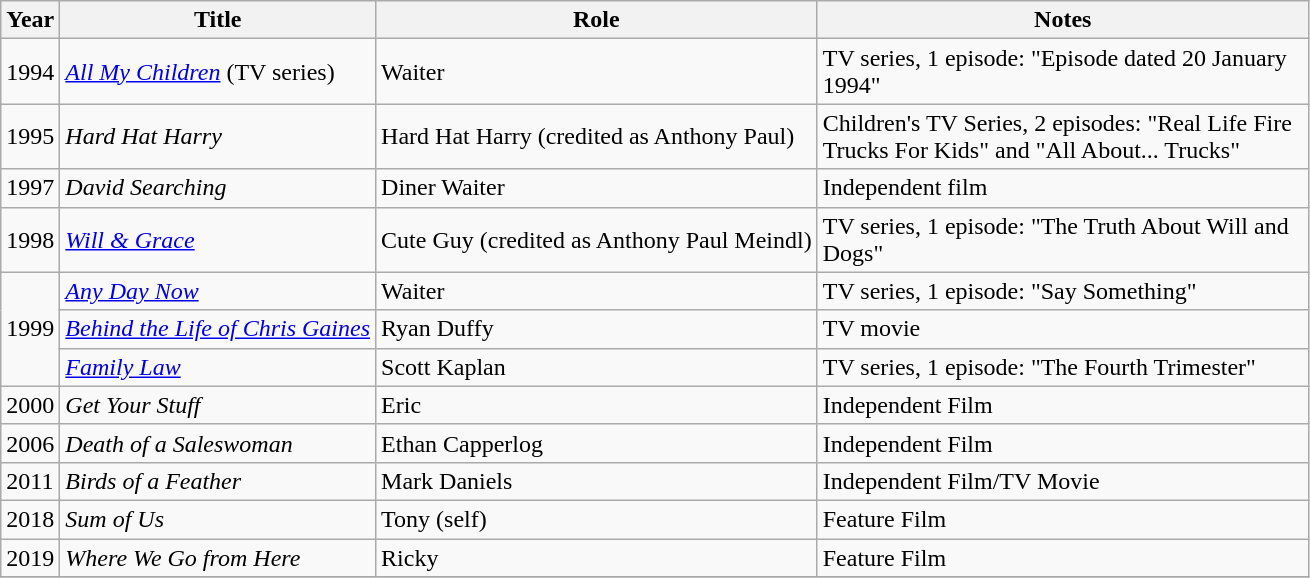<table class="wikitable sortable">
<tr>
<th>Year</th>
<th>Title</th>
<th>Role</th>
<th class="unsortable" style="width:20em;">Notes</th>
</tr>
<tr>
<td>1994</td>
<td><em><a href='#'>All My Children</a></em> (TV series)</td>
<td>Waiter</td>
<td>TV series, 1 episode: "Episode dated 20 January 1994"</td>
</tr>
<tr>
<td>1995</td>
<td><em>Hard Hat Harry</em></td>
<td>Hard Hat Harry (credited as Anthony Paul)</td>
<td>Children's TV Series, 2 episodes: "Real Life Fire Trucks For Kids" and "All About... Trucks"</td>
</tr>
<tr>
<td>1997</td>
<td><em>David Searching</em></td>
<td>Diner Waiter</td>
<td>Independent film</td>
</tr>
<tr>
<td>1998</td>
<td><em><a href='#'>Will & Grace</a></em></td>
<td>Cute Guy (credited as Anthony Paul Meindl)</td>
<td>TV series, 1 episode: "The Truth About Will and Dogs"</td>
</tr>
<tr>
<td rowspan="3">1999</td>
<td><em><a href='#'>Any Day Now</a></em></td>
<td>Waiter</td>
<td>TV series, 1 episode: "Say Something"</td>
</tr>
<tr>
<td><em><a href='#'>Behind the Life of Chris Gaines</a></em></td>
<td>Ryan Duffy</td>
<td>TV movie</td>
</tr>
<tr>
<td><em><a href='#'>Family Law</a></em></td>
<td>Scott Kaplan</td>
<td>TV series, 1 episode: "The Fourth Trimester"</td>
</tr>
<tr>
<td>2000</td>
<td><em>Get Your Stuff</em></td>
<td>Eric</td>
<td>Independent Film</td>
</tr>
<tr>
<td>2006</td>
<td><em>Death of a Saleswoman</em></td>
<td>Ethan Capperlog</td>
<td>Independent Film</td>
</tr>
<tr>
<td>2011</td>
<td><em>Birds of a Feather</em></td>
<td>Mark Daniels</td>
<td>Independent Film/TV Movie</td>
</tr>
<tr>
<td>2018</td>
<td><em>Sum of Us</em></td>
<td>Tony (self)</td>
<td>Feature Film</td>
</tr>
<tr>
<td>2019</td>
<td><em>Where We Go from Here</em></td>
<td>Ricky</td>
<td>Feature Film</td>
</tr>
<tr>
</tr>
</table>
